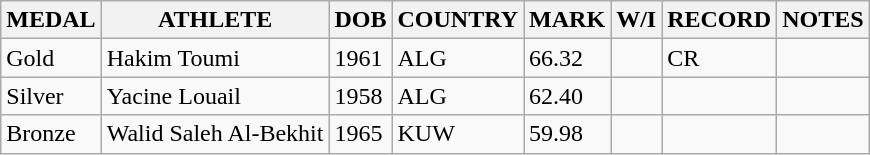<table class="wikitable">
<tr>
<th>MEDAL</th>
<th>ATHLETE</th>
<th>DOB</th>
<th>COUNTRY</th>
<th>MARK</th>
<th>W/I</th>
<th>RECORD</th>
<th>NOTES</th>
</tr>
<tr>
<td>Gold</td>
<td>Hakim Toumi</td>
<td>1961</td>
<td>ALG</td>
<td>66.32</td>
<td></td>
<td>CR</td>
<td></td>
</tr>
<tr>
<td>Silver</td>
<td>Yacine Louail</td>
<td>1958</td>
<td>ALG</td>
<td>62.40</td>
<td></td>
<td></td>
<td></td>
</tr>
<tr>
<td>Bronze</td>
<td>Walid Saleh Al-Bekhit</td>
<td>1965</td>
<td>KUW</td>
<td>59.98</td>
<td></td>
<td></td>
<td></td>
</tr>
</table>
